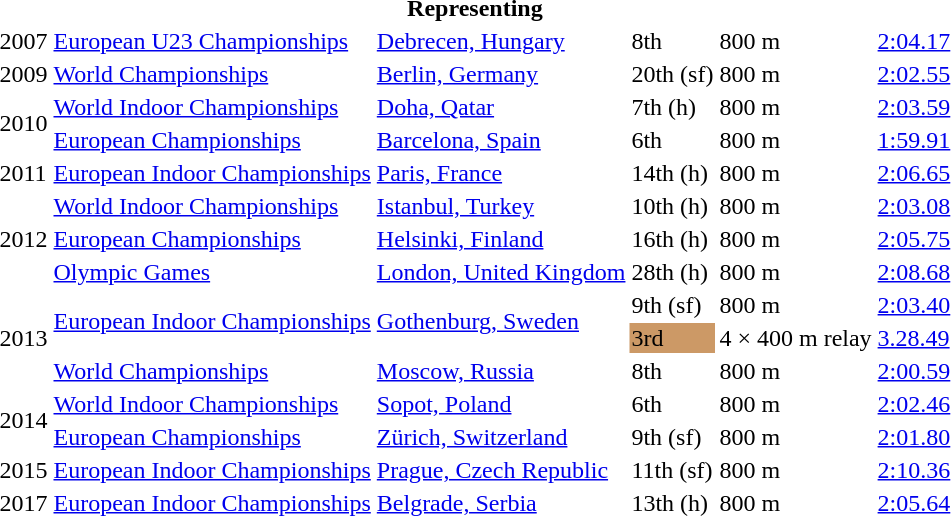<table>
<tr>
<th colspan="6">Representing </th>
</tr>
<tr>
<td>2007</td>
<td><a href='#'>European U23 Championships</a></td>
<td><a href='#'>Debrecen, Hungary</a></td>
<td>8th</td>
<td>800 m</td>
<td><a href='#'>2:04.17</a></td>
</tr>
<tr>
<td>2009</td>
<td><a href='#'>World Championships</a></td>
<td><a href='#'>Berlin, Germany</a></td>
<td>20th (sf)</td>
<td>800 m</td>
<td><a href='#'>2:02.55</a></td>
</tr>
<tr>
<td rowspan=2>2010</td>
<td><a href='#'>World Indoor Championships</a></td>
<td><a href='#'>Doha, Qatar</a></td>
<td>7th (h)</td>
<td>800 m</td>
<td><a href='#'>2:03.59</a></td>
</tr>
<tr>
<td><a href='#'>European Championships</a></td>
<td><a href='#'>Barcelona, Spain</a></td>
<td>6th</td>
<td>800 m</td>
<td><a href='#'>1:59.91</a></td>
</tr>
<tr>
<td>2011</td>
<td><a href='#'>European Indoor Championships</a></td>
<td><a href='#'>Paris, France</a></td>
<td>14th (h)</td>
<td>800 m</td>
<td><a href='#'>2:06.65</a></td>
</tr>
<tr>
<td rowspan=3>2012</td>
<td><a href='#'>World Indoor Championships</a></td>
<td><a href='#'>Istanbul, Turkey</a></td>
<td>10th (h)</td>
<td>800 m</td>
<td><a href='#'>2:03.08</a></td>
</tr>
<tr>
<td><a href='#'>European Championships</a></td>
<td><a href='#'>Helsinki, Finland</a></td>
<td>16th (h)</td>
<td>800 m</td>
<td><a href='#'>2:05.75</a></td>
</tr>
<tr>
<td><a href='#'>Olympic Games</a></td>
<td><a href='#'>London, United Kingdom</a></td>
<td>28th (h)</td>
<td>800 m</td>
<td><a href='#'>2:08.68</a></td>
</tr>
<tr>
<td rowspan=3>2013</td>
<td rowspan=2><a href='#'>European Indoor Championships</a></td>
<td rowspan=2><a href='#'>Gothenburg, Sweden</a></td>
<td>9th (sf)</td>
<td>800 m</td>
<td><a href='#'>2:03.40</a></td>
</tr>
<tr>
<td bgcolor=cc9966>3rd</td>
<td>4 × 400 m relay</td>
<td><a href='#'>3.28.49</a></td>
</tr>
<tr>
<td><a href='#'>World Championships</a></td>
<td><a href='#'>Moscow, Russia</a></td>
<td>8th</td>
<td>800 m</td>
<td><a href='#'>2:00.59</a></td>
</tr>
<tr>
<td rowspan=2>2014</td>
<td><a href='#'>World Indoor Championships</a></td>
<td><a href='#'>Sopot, Poland</a></td>
<td>6th</td>
<td>800 m</td>
<td><a href='#'>2:02.46</a></td>
</tr>
<tr>
<td><a href='#'>European Championships</a></td>
<td><a href='#'>Zürich, Switzerland</a></td>
<td>9th (sf)</td>
<td>800 m</td>
<td><a href='#'>2:01.80</a></td>
</tr>
<tr>
<td>2015</td>
<td><a href='#'>European Indoor Championships</a></td>
<td><a href='#'>Prague, Czech Republic</a></td>
<td>11th (sf)</td>
<td>800 m</td>
<td><a href='#'>2:10.36</a></td>
</tr>
<tr>
<td>2017</td>
<td><a href='#'>European Indoor Championships</a></td>
<td><a href='#'>Belgrade, Serbia</a></td>
<td>13th (h)</td>
<td>800 m</td>
<td><a href='#'>2:05.64</a></td>
</tr>
</table>
